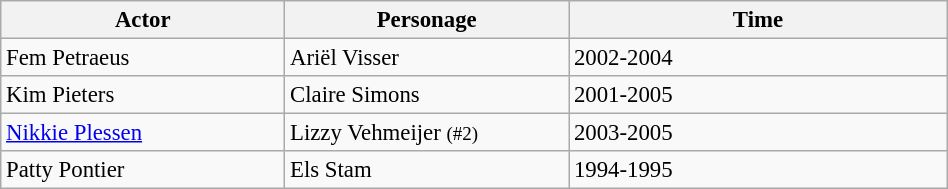<table class="wikitable sortable" width="50%" style="font-size:95%">
<tr>
<th width="30%">Actor</th>
<th width="30%">Personage</th>
<th width="40%">Time</th>
</tr>
<tr>
<td>Fem Petraeus</td>
<td>Ariël Visser</td>
<td>2002-2004</td>
</tr>
<tr>
<td>Kim Pieters</td>
<td>Claire Simons</td>
<td>2001-2005</td>
</tr>
<tr>
<td><a href='#'>Nikkie Plessen</a></td>
<td>Lizzy Vehmeijer <small> (#2) </small></td>
<td>2003-2005</td>
</tr>
<tr>
<td>Patty Pontier</td>
<td>Els Stam</td>
<td>1994-1995</td>
</tr>
</table>
